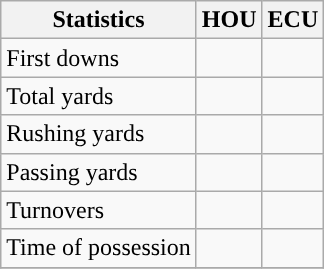<table class="wikitable">
<tr>
<th>Statistics</th>
<th>HOU</th>
<th>ECU</th>
</tr>
<tr>
<td>First downs</td>
<td></td>
<td></td>
</tr>
<tr>
<td>Total yards</td>
<td></td>
<td></td>
</tr>
<tr>
<td>Rushing yards</td>
<td></td>
<td></td>
</tr>
<tr>
<td>Passing yards</td>
<td></td>
<td></td>
</tr>
<tr>
<td>Turnovers</td>
<td></td>
<td></td>
</tr>
<tr>
<td>Time of possession</td>
<td></td>
<td></td>
</tr>
<tr>
</tr>
</table>
